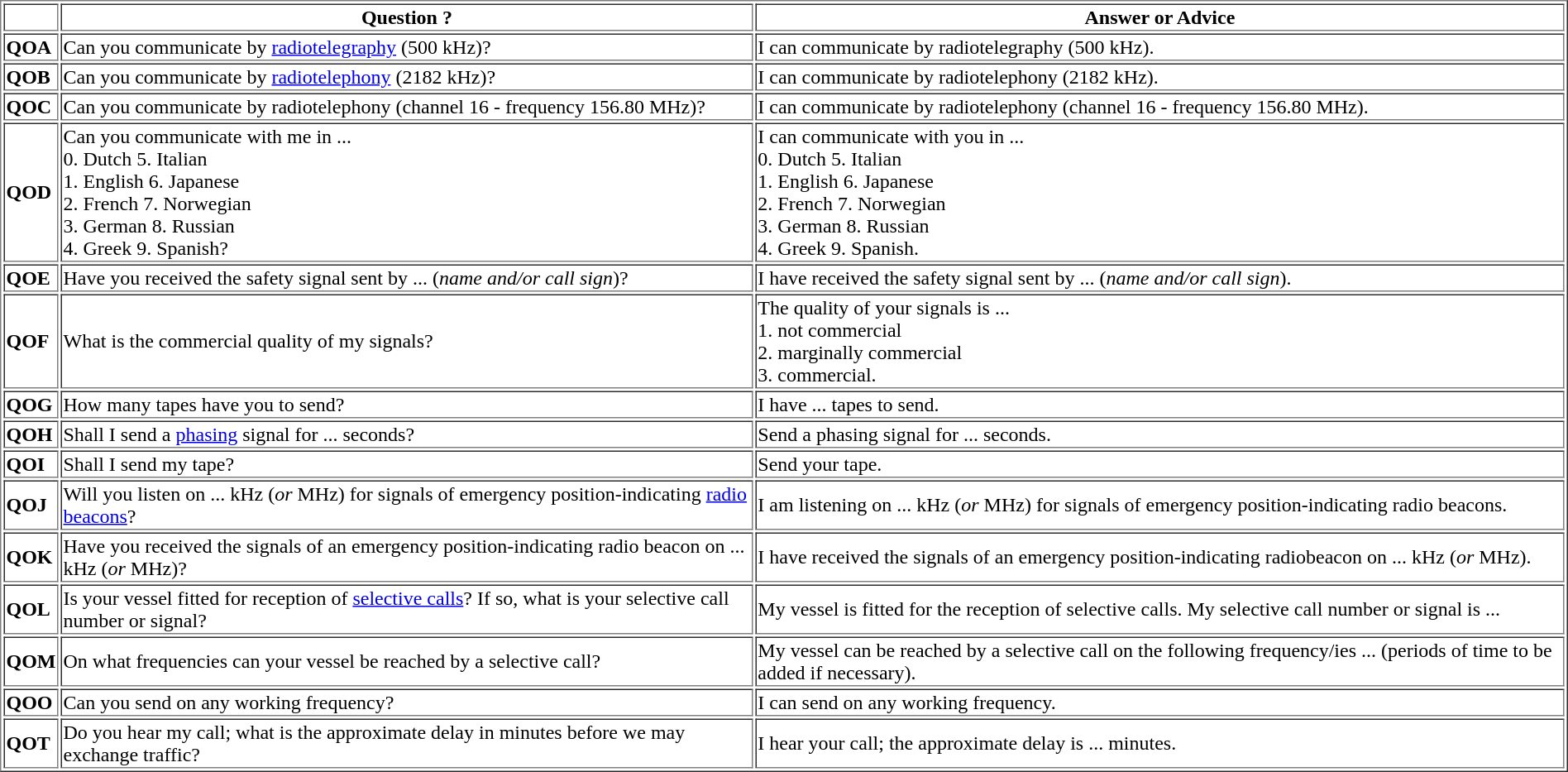<table border="1">
<tr>
<th></th>
<th><strong>Question ?</strong></th>
<th><strong>Answer or Advice</strong></th>
</tr>
<tr>
<td><strong>QOA </strong></td>
<td>Can you communicate by <a href='#'>radiotelegraphy</a> (500 kHz)?</td>
<td>I can communicate by radiotelegraphy (500 kHz).</td>
</tr>
<tr>
<td><strong>QOB </strong></td>
<td>Can you communicate by <a href='#'>radiotelephony</a> (2182 kHz)?</td>
<td>I can communicate by radiotelephony (2182 kHz).</td>
</tr>
<tr>
<td><strong>QOC </strong></td>
<td>Can you communicate by radiotelephony (channel 16 - frequency 156.80 MHz)?</td>
<td>I can communicate by radiotelephony (channel 16 - frequency 156.80 MHz).</td>
</tr>
<tr>
<td><strong>QOD </strong></td>
<td>Can you communicate with me in ...<br> 0. Dutch 5. Italian<br> 1. English 6. Japanese<br> 2. French 7. Norwegian<br> 3. German 8. Russian<br> 4. Greek 9. Spanish?</td>
<td>I can communicate with you in ...<br> 0. Dutch 5. Italian<br> 1. English 6. Japanese<br> 2. French 7. Norwegian<br> 3. German 8. Russian<br> 4. Greek 9. Spanish.</td>
</tr>
<tr>
<td><strong>QOE </strong></td>
<td>Have you received the safety signal sent by ... (<em>name and/or call sign</em>)?</td>
<td>I have received the safety signal sent by ... (<em>name and/or call sign</em>).</td>
</tr>
<tr>
<td><strong>QOF </strong></td>
<td>What is the commercial quality of my signals?</td>
<td>The quality of your signals is ...<br> 1. not commercial<br> 2. marginally commercial<br> 3. commercial.</td>
</tr>
<tr>
<td><strong>QOG </strong></td>
<td>How many tapes have you to send?</td>
<td>I have ... tapes to send.</td>
</tr>
<tr>
<td><strong>QOH </strong></td>
<td>Shall I send a <a href='#'>phasing</a> signal for ... seconds?</td>
<td>Send a phasing signal for ... seconds.</td>
</tr>
<tr>
<td><strong>QOI </strong></td>
<td>Shall I send my tape?</td>
<td>Send your tape.</td>
</tr>
<tr>
<td><strong>QOJ </strong></td>
<td>Will you listen on ... kHz (<em>or</em> MHz) for signals of emergency position-indicating <a href='#'>radio beacons</a>?</td>
<td>I am listening on ... kHz (<em>or</em> MHz) for signals of emergency position-indicating radio beacons.</td>
</tr>
<tr>
<td><strong>QOK </strong></td>
<td>Have you received the signals of an emergency position-indicating radio beacon on ... kHz (<em>or</em> MHz)?</td>
<td>I have received the signals of an emergency position-indicating radiobeacon on ... kHz (<em>or</em> MHz).</td>
</tr>
<tr>
<td><strong>QOL </strong></td>
<td>Is your vessel fitted for reception of <a href='#'>selective calls</a>? If so, what is your selective call number or signal?</td>
<td>My vessel is fitted for the reception of selective calls. My selective call number or signal is ...</td>
</tr>
<tr>
<td><strong>QOM </strong></td>
<td>On what frequencies can your vessel be reached by a selective call?</td>
<td>My vessel can be reached by a selective call on the following frequency/ies ... (periods of time to be added if necessary).</td>
</tr>
<tr>
<td><strong>QOO </strong></td>
<td>Can you send on any working frequency?</td>
<td>I can send on any working frequency.</td>
</tr>
<tr>
<td><strong>QOT </strong></td>
<td>Do you hear my call; what is the approximate delay in minutes before we may exchange traffic?</td>
<td>I hear your call; the approximate delay is ... minutes.</td>
</tr>
</table>
